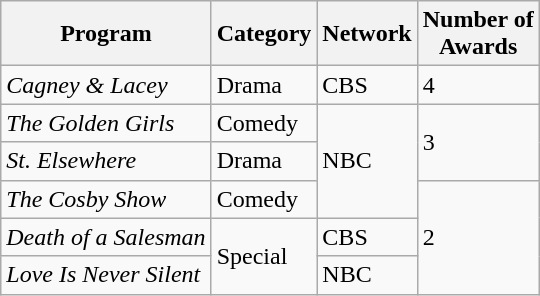<table class="wikitable">
<tr>
<th>Program</th>
<th>Category</th>
<th>Network</th>
<th>Number of<br>Awards</th>
</tr>
<tr>
<td><em>Cagney & Lacey</em></td>
<td>Drama</td>
<td>CBS</td>
<td>4</td>
</tr>
<tr>
<td><em>The Golden Girls</em></td>
<td>Comedy</td>
<td rowspan="3">NBC</td>
<td rowspan="2">3</td>
</tr>
<tr>
<td><em>St. Elsewhere</em></td>
<td>Drama</td>
</tr>
<tr>
<td><em>The Cosby Show</em></td>
<td>Comedy</td>
<td rowspan="3">2</td>
</tr>
<tr>
<td><em>Death of a Salesman</em></td>
<td rowspan="2">Special</td>
<td>CBS</td>
</tr>
<tr>
<td><em>Love Is Never Silent</em></td>
<td>NBC</td>
</tr>
</table>
